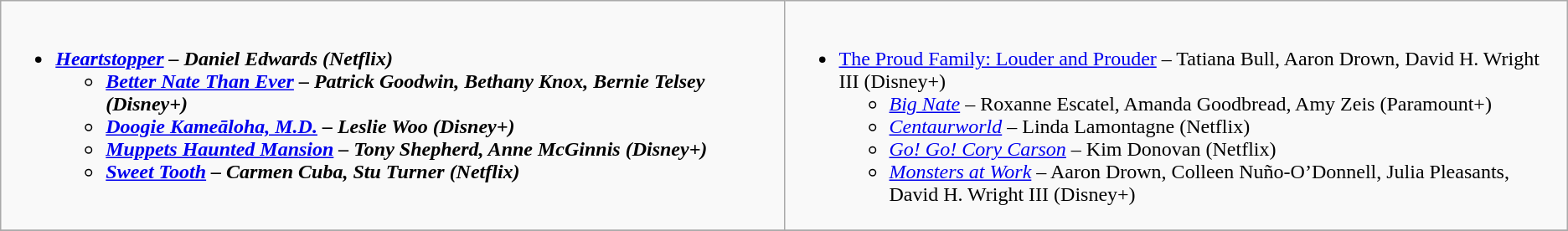<table class=wikitable>
<tr>
<td style="vertical-align:top;" width="50%"><br><ul><li><strong><em><a href='#'>Heartstopper</a><em> – Daniel Edwards (Netflix)<strong><ul><li></em><a href='#'>Better Nate Than Ever</a><em> – Patrick Goodwin, Bethany Knox, Bernie Telsey (Disney+)</li><li></em><a href='#'>Doogie Kameāloha, M.D.</a><em> – Leslie Woo (Disney+)</li><li></em><a href='#'>Muppets Haunted Mansion</a><em> – Tony Shepherd, Anne McGinnis (Disney+)</li><li></em><a href='#'>Sweet Tooth</a><em> – Carmen Cuba, Stu Turner (Netflix)</li></ul></li></ul></td>
<td style="vertical-align:top;" width="50%"><br><ul><li></em></strong><a href='#'>The Proud Family: Louder and Prouder</a></em> – Tatiana Bull, Aaron Drown, David H. Wright III (Disney+)</strong><ul><li><em><a href='#'>Big Nate</a></em> – Roxanne Escatel, Amanda Goodbread, Amy Zeis (Paramount+)</li><li><em><a href='#'>Centaurworld</a></em> – Linda Lamontagne (Netflix)</li><li><em><a href='#'>Go! Go! Cory Carson</a></em> – Kim Donovan (Netflix)</li><li><em><a href='#'>Monsters at Work</a></em> – Aaron Drown, Colleen Nuño-O’Donnell, Julia Pleasants, David H. Wright III (Disney+)</li></ul></li></ul></td>
</tr>
<tr>
</tr>
</table>
